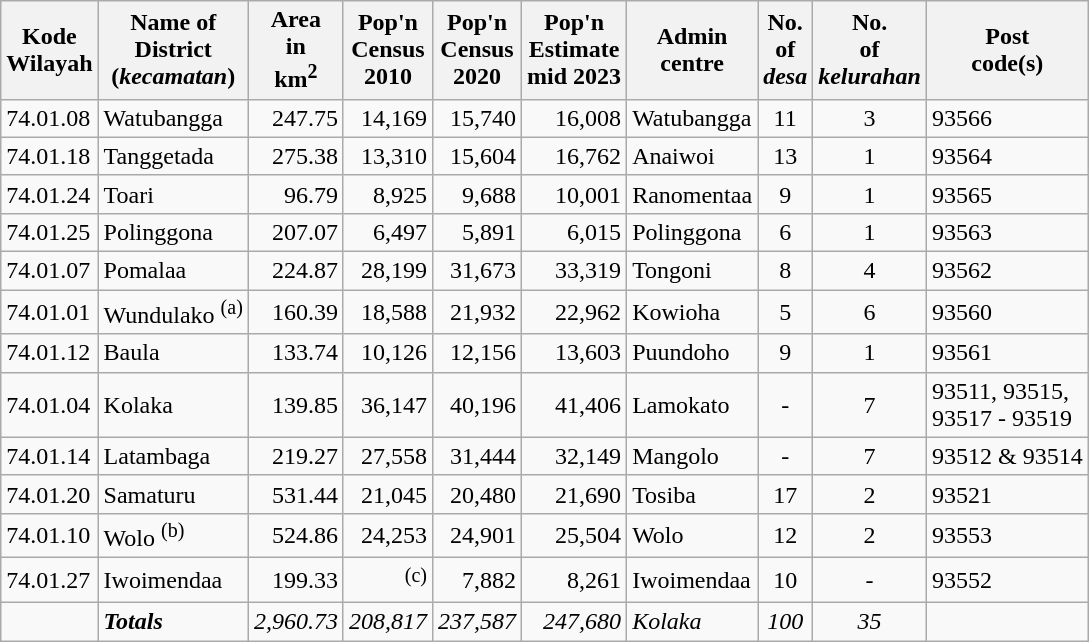<table class="sortable wikitable">
<tr>
<th>Kode <br>Wilayah</th>
<th>Name of<br>District<br>(<em>kecamatan</em>)</th>
<th>Area<br>in <br>km<sup>2</sup></th>
<th>Pop'n<br>Census<br>2010</th>
<th>Pop'n<br>Census<br>2020</th>
<th>Pop'n<br>Estimate<br>mid 2023</th>
<th>Admin<br>centre</th>
<th>No.<br>of<br><em>desa</em></th>
<th>No.<br>of<br><em>kelurahan</em></th>
<th>Post<br>code(s)</th>
</tr>
<tr>
<td>74.01.08</td>
<td>Watubangga</td>
<td align="right">247.75</td>
<td align="right">14,169</td>
<td align="right">15,740</td>
<td align="right">16,008</td>
<td>Watubangga</td>
<td align="center">11</td>
<td align="center">3</td>
<td>93566</td>
</tr>
<tr>
<td>74.01.18</td>
<td>Tanggetada</td>
<td align="right">275.38</td>
<td align="right">13,310</td>
<td align="right">15,604</td>
<td align="right">16,762</td>
<td>Anaiwoi</td>
<td align="center">13</td>
<td align="center">1</td>
<td>93564</td>
</tr>
<tr>
<td>74.01.24</td>
<td>Toari</td>
<td align="right">96.79</td>
<td align="right">8,925</td>
<td align="right">9,688</td>
<td align="right">10,001</td>
<td>Ranomentaa</td>
<td align="center">9</td>
<td align="center">1</td>
<td>93565</td>
</tr>
<tr>
<td>74.01.25</td>
<td>Polinggona</td>
<td align="right">207.07</td>
<td align="right">6,497</td>
<td align="right">5,891</td>
<td align="right">6,015</td>
<td>Polinggona</td>
<td align="center">6</td>
<td align="center">1</td>
<td>93563</td>
</tr>
<tr>
<td>74.01.07</td>
<td>Pomalaa</td>
<td align="right">224.87</td>
<td align="right">28,199</td>
<td align="right">31,673</td>
<td align="right">33,319</td>
<td>Tongoni</td>
<td align="center">8</td>
<td align="center">4</td>
<td>93562</td>
</tr>
<tr>
<td>74.01.01</td>
<td>Wundulako <sup>(a)</sup></td>
<td align="right">160.39</td>
<td align="right">18,588</td>
<td align="right">21,932</td>
<td align="right">22,962</td>
<td>Kowioha</td>
<td align="center">5</td>
<td align="center">6</td>
<td>93560</td>
</tr>
<tr>
<td>74.01.12</td>
<td>Baula</td>
<td align="right">133.74</td>
<td align="right">10,126</td>
<td align="right">12,156</td>
<td align="right">13,603</td>
<td>Puundoho</td>
<td align="center">9</td>
<td align="center">1</td>
<td>93561</td>
</tr>
<tr>
<td>74.01.04</td>
<td>Kolaka</td>
<td align="right">139.85</td>
<td align="right">36,147</td>
<td align="right">40,196</td>
<td align="right">41,406</td>
<td>Lamokato</td>
<td align="center">-</td>
<td align="center">7</td>
<td>93511, 93515,<br>93517 - 93519</td>
</tr>
<tr>
<td>74.01.14</td>
<td>Latambaga</td>
<td align="right">219.27</td>
<td align="right">27,558</td>
<td align="right">31,444</td>
<td align="right">32,149</td>
<td>Mangolo</td>
<td align="center">-</td>
<td align="center">7</td>
<td>93512 & 93514</td>
</tr>
<tr>
<td>74.01.20</td>
<td>Samaturu</td>
<td align="right">531.44</td>
<td align="right">21,045</td>
<td align="right">20,480</td>
<td align="right">21,690</td>
<td>Tosiba</td>
<td align="center">17</td>
<td align="center">2</td>
<td>93521</td>
</tr>
<tr>
<td>74.01.10</td>
<td>Wolo <sup>(b)</sup></td>
<td align="right">524.86</td>
<td align="right">24,253</td>
<td align="right">24,901</td>
<td align="right">25,504</td>
<td>Wolo</td>
<td align="center">12</td>
<td align="center">2</td>
<td>93553</td>
</tr>
<tr>
<td>74.01.27</td>
<td>Iwoimendaa</td>
<td align="right">199.33</td>
<td align="right"><sup>(c)</sup></td>
<td align="right">7,882</td>
<td align="right">8,261</td>
<td>Iwoimendaa</td>
<td align="center">10</td>
<td align="center">-</td>
<td>93552</td>
</tr>
<tr>
<td></td>
<td><strong><em>Totals</em></strong></td>
<td align="right"><em>2,960.73</em></td>
<td align="right"><em>208,817</em></td>
<td align="right"><em>237,587</em></td>
<td align="right"><em>247,680</em></td>
<td><em>Kolaka</em></td>
<td align="center"><em>100</em></td>
<td align="center"><em>35</em></td>
<td></td>
</tr>
</table>
